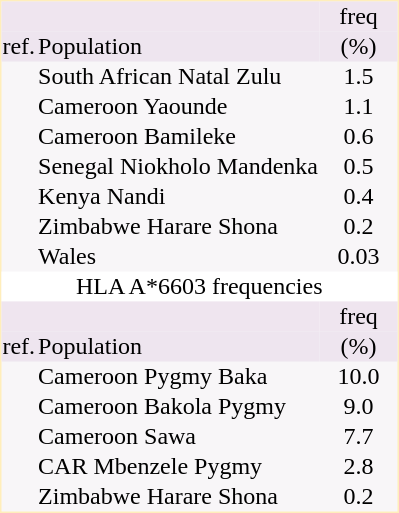<table border="0" cellspacing="0" cellpadding="1" align="right" style="text-align:center; margin-left: 3em;  border:1px #ffeebb solid; background:#f8f6f8; ">
<tr style="background:#efe5ef">
<td></td>
<td></td>
<td>freq</td>
</tr>
<tr style="background:#eee5ef">
<td>ref.</td>
<td align="left">Population</td>
<td style="width:50px">(%)</td>
</tr>
<tr>
<td></td>
<td align="left">South African Natal Zulu</td>
<td>1.5</td>
</tr>
<tr>
<td></td>
<td align="left">Cameroon Yaounde</td>
<td>1.1</td>
</tr>
<tr>
<td></td>
<td align="left">Cameroon Bamileke</td>
<td>0.6</td>
</tr>
<tr>
<td></td>
<td align="left">Senegal Niokholo Mandenka</td>
<td>0.5</td>
</tr>
<tr>
<td></td>
<td align="left">Kenya Nandi</td>
<td>0.4</td>
</tr>
<tr>
<td></td>
<td align="left">Zimbabwe Harare Shona</td>
<td>0.2</td>
</tr>
<tr>
<td></td>
<td align="left">Wales</td>
<td>0.03</td>
</tr>
<tr style="background:#ffffff">
<td colspan = "3">HLA A*6603 frequencies</td>
</tr>
<tr style="background:#efe5ef">
<td></td>
<td></td>
<td>freq</td>
</tr>
<tr style="background:#eee5ef">
<td>ref.</td>
<td align="left">Population</td>
<td style="width:50px">(%)</td>
</tr>
<tr>
<td></td>
<td align="left">Cameroon Pygmy Baka</td>
<td>10.0</td>
</tr>
<tr>
<td></td>
<td align="left">Cameroon Bakola Pygmy</td>
<td>9.0</td>
</tr>
<tr>
<td></td>
<td align="left">Cameroon Sawa</td>
<td>7.7</td>
</tr>
<tr>
<td></td>
<td align="left">CAR Mbenzele Pygmy</td>
<td>2.8</td>
</tr>
<tr>
<td></td>
<td align="left">Zimbabwe Harare Shona</td>
<td>0.2</td>
</tr>
</table>
